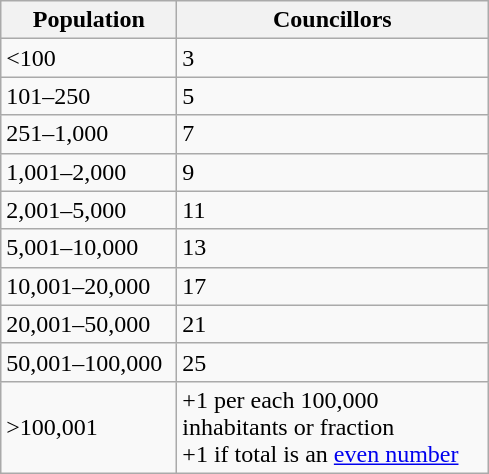<table class="wikitable" style="text-align:left;">
<tr>
<th width="110">Population</th>
<th width="200">Councillors</th>
</tr>
<tr>
<td><100</td>
<td>3</td>
</tr>
<tr>
<td>101–250</td>
<td>5</td>
</tr>
<tr>
<td>251–1,000</td>
<td>7</td>
</tr>
<tr>
<td>1,001–2,000</td>
<td>9</td>
</tr>
<tr>
<td>2,001–5,000</td>
<td>11</td>
</tr>
<tr>
<td>5,001–10,000</td>
<td>13</td>
</tr>
<tr>
<td>10,001–20,000</td>
<td>17</td>
</tr>
<tr>
<td>20,001–50,000</td>
<td>21</td>
</tr>
<tr>
<td>50,001–100,000</td>
<td>25</td>
</tr>
<tr>
<td>>100,001</td>
<td>+1 per each 100,000 inhabitants or fraction<br>+1 if total is an <a href='#'>even number</a></td>
</tr>
</table>
